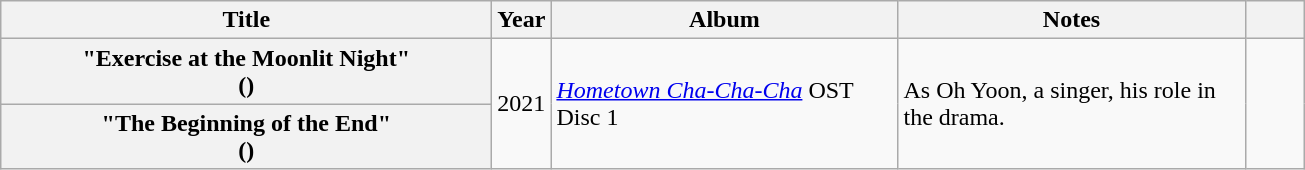<table class="wikitable plainrowheaders">
<tr>
<th style="width:20em">Title</th>
<th style="width:2em">Year</th>
<th style="width:14em">Album</th>
<th style="width:14em">Notes</th>
<th Style="width:2em;" scope="col" class="unsortable"></th>
</tr>
<tr>
<th scope="row">"Exercise at the Moonlit Night"<br>()</th>
<td rowspan="2">2021</td>
<td rowspan="2"><em><a href='#'>Hometown Cha-Cha-Cha</a></em> OST Disc 1</td>
<td rowspan="2">As Oh Yoon, a singer, his role in the drama.</td>
<td rowspan="2"></td>
</tr>
<tr>
<th scope="row">"The Beginning of the End" <br>()</th>
</tr>
</table>
